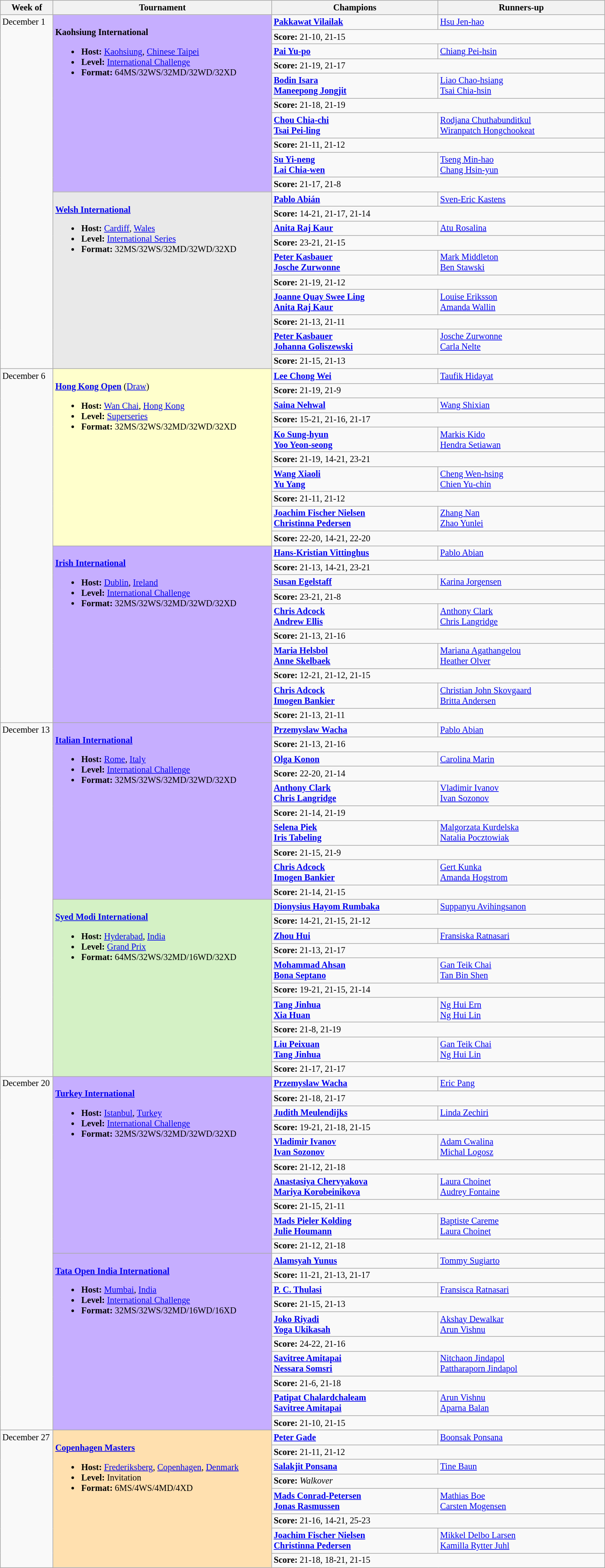<table class=wikitable style=font-size:85%>
<tr>
<th width=75>Week of</th>
<th width=330>Tournament</th>
<th width=250>Champions</th>
<th width=250>Runners-up</th>
</tr>
<tr valign=top>
<td rowspan=20>December 1</td>
<td style="background:#C6AEFF;" rowspan="10"><br> <strong>Kaohsiung International</strong><ul><li><strong>Host:</strong> <a href='#'>Kaohsiung</a>, <a href='#'>Chinese Taipei</a></li><li><strong>Level:</strong> <a href='#'>International Challenge</a></li><li><strong>Format:</strong> 64MS/32WS/32MD/32WD/32XD</li></ul></td>
<td><strong> <a href='#'>Pakkawat Vilailak</a></strong></td>
<td> <a href='#'>Hsu Jen-hao</a></td>
</tr>
<tr>
<td colspan=2><strong>Score:</strong> 21-10, 21-15</td>
</tr>
<tr valign=top>
<td><strong> <a href='#'>Pai Yu-po</a></strong></td>
<td> <a href='#'>Chiang Pei-hsin</a></td>
</tr>
<tr>
<td colspan=2><strong>Score:</strong> 21-19, 21-17</td>
</tr>
<tr valign=top>
<td><strong> <a href='#'>Bodin Isara</a><br> <a href='#'>Maneepong Jongjit</a></strong></td>
<td> <a href='#'>Liao Chao-hsiang</a><br> <a href='#'>Tsai Chia-hsin</a></td>
</tr>
<tr>
<td colspan=2><strong>Score:</strong> 21-18, 21-19</td>
</tr>
<tr valign=top>
<td><strong> <a href='#'>Chou Chia-chi</a><br> <a href='#'>Tsai Pei-ling</a></strong></td>
<td> <a href='#'>Rodjana Chuthabunditkul</a><br> <a href='#'>Wiranpatch Hongchookeat</a></td>
</tr>
<tr>
<td colspan=2><strong>Score:</strong> 21-11, 21-12</td>
</tr>
<tr valign=top>
<td><strong> <a href='#'>Su Yi-neng</a><br> <a href='#'>Lai Chia-wen</a></strong></td>
<td> <a href='#'>Tseng Min-hao</a><br> <a href='#'>Chang Hsin-yun</a></td>
</tr>
<tr>
<td colspan=2><strong>Score:</strong> 21-17, 21-8</td>
</tr>
<tr valign=top>
<td style="background:#E9E9E9;" rowspan="10"><br> <strong><a href='#'>Welsh International</a></strong><ul><li><strong>Host:</strong> <a href='#'>Cardiff</a>, <a href='#'>Wales</a></li><li><strong>Level:</strong> <a href='#'>International Series</a></li><li><strong>Format:</strong> 32MS/32WS/32MD/32WD/32XD</li></ul></td>
<td><strong> <a href='#'>Pablo Abián</a></strong></td>
<td> <a href='#'>Sven-Eric Kastens</a></td>
</tr>
<tr>
<td colspan=2><strong>Score:</strong> 14-21, 21-17, 21-14</td>
</tr>
<tr valign=top>
<td><strong> <a href='#'>Anita Raj Kaur</a></strong></td>
<td> <a href='#'>Atu Rosalina</a></td>
</tr>
<tr>
<td colspan=2><strong>Score:</strong> 23-21, 21-15</td>
</tr>
<tr valign=top>
<td><strong> <a href='#'>Peter Kasbauer</a><br> <a href='#'>Josche Zurwonne</a></strong></td>
<td> <a href='#'>Mark Middleton</a><br> <a href='#'>Ben Stawski</a></td>
</tr>
<tr>
<td colspan=2><strong>Score:</strong> 21-19, 21-12</td>
</tr>
<tr valign=top>
<td><strong> <a href='#'>Joanne Quay Swee Ling</a><br> <a href='#'>Anita Raj Kaur</a></strong></td>
<td> <a href='#'>Louise Eriksson</a><br> <a href='#'>Amanda Wallin</a></td>
</tr>
<tr>
<td colspan=2><strong>Score:</strong> 21-13, 21-11</td>
</tr>
<tr valign=top>
<td><strong> <a href='#'>Peter Kasbauer</a><br> <a href='#'>Johanna Goliszewski</a></strong></td>
<td> <a href='#'>Josche Zurwonne</a><br> <a href='#'>Carla Nelte</a></td>
</tr>
<tr>
<td colspan=2><strong>Score:</strong> 21-15, 21-13</td>
</tr>
<tr valign=top>
<td rowspan=20>December 6</td>
<td style="background:#FFFFCC;" rowspan=10"><br> <strong><a href='#'>Hong Kong Open</a></strong> (<a href='#'>Draw</a>)<ul><li><strong>Host:</strong> <a href='#'>Wan Chai</a>, <a href='#'>Hong Kong</a></li><li><strong>Level:</strong> <a href='#'>Superseries</a></li><li><strong>Format:</strong> 32MS/32WS/32MD/32WD/32XD</li></ul></td>
<td><strong> <a href='#'>Lee Chong Wei</a></strong></td>
<td> <a href='#'>Taufik Hidayat</a></td>
</tr>
<tr>
<td colspan=2><strong>Score:</strong> 21-19, 21-9</td>
</tr>
<tr valign=top>
<td> <strong><a href='#'>Saina Nehwal</a></strong></td>
<td> <a href='#'>Wang Shixian</a></td>
</tr>
<tr>
<td colspan=2><strong>Score:</strong> 15-21, 21-16, 21-17</td>
</tr>
<tr valign=top>
<td> <strong><a href='#'>Ko Sung-hyun</a><br> <a href='#'>Yoo Yeon-seong</a></strong></td>
<td> <a href='#'>Markis Kido</a><br> <a href='#'>Hendra Setiawan</a></td>
</tr>
<tr>
<td colspan=2><strong>Score:</strong> 21-19, 14-21, 23-21</td>
</tr>
<tr valign=top>
<td> <strong><a href='#'>Wang Xiaoli</a><br> <a href='#'>Yu Yang</a></strong></td>
<td> <a href='#'>Cheng Wen-hsing</a><br> <a href='#'>Chien Yu-chin</a></td>
</tr>
<tr>
<td colspan=2><strong>Score:</strong> 21-11, 21-12</td>
</tr>
<tr valign=top>
<td> <strong><a href='#'>Joachim Fischer Nielsen</a><br> <a href='#'>Christinna Pedersen</a></strong></td>
<td> <a href='#'>Zhang Nan</a><br> <a href='#'>Zhao Yunlei</a></td>
</tr>
<tr>
<td colspan=2><strong>Score:</strong> 22-20, 14-21, 22-20</td>
</tr>
<tr valign=top>
<td style="background:#C6AEFF;" rowspan="10"><br> <strong><a href='#'>Irish International</a></strong><ul><li><strong>Host:</strong> <a href='#'>Dublin</a>, <a href='#'>Ireland</a></li><li><strong>Level:</strong> <a href='#'>International Challenge</a></li><li><strong>Format:</strong> 32MS/32WS/32MD/32WD/32XD</li></ul></td>
<td><strong> <a href='#'>Hans-Kristian Vittinghus</a></strong></td>
<td> <a href='#'>Pablo Abian</a></td>
</tr>
<tr>
<td colspan=2><strong>Score:</strong> 21-13, 14-21, 23-21</td>
</tr>
<tr valign=top>
<td><strong> <a href='#'>Susan Egelstaff</a></strong></td>
<td> <a href='#'>Karina Jorgensen</a></td>
</tr>
<tr>
<td colspan=2><strong>Score:</strong> 23-21, 21-8</td>
</tr>
<tr valign=top>
<td><strong> <a href='#'>Chris Adcock</a><br> <a href='#'>Andrew Ellis</a></strong></td>
<td> <a href='#'>Anthony Clark</a><br> <a href='#'>Chris Langridge</a></td>
</tr>
<tr>
<td colspan=2><strong>Score:</strong> 21-13, 21-16</td>
</tr>
<tr valign=top>
<td><strong> <a href='#'>Maria Helsbol</a><br> <a href='#'>Anne Skelbaek</a></strong></td>
<td> <a href='#'>Mariana Agathangelou</a><br> <a href='#'>Heather Olver</a></td>
</tr>
<tr>
<td colspan=2><strong>Score:</strong> 12-21, 21-12, 21-15</td>
</tr>
<tr valign=top>
<td><strong> <a href='#'>Chris Adcock</a><br> <a href='#'>Imogen Bankier</a></strong></td>
<td> <a href='#'>Christian John Skovgaard</a><br> <a href='#'>Britta Andersen</a></td>
</tr>
<tr>
<td colspan=2><strong>Score:</strong> 21-13, 21-11</td>
</tr>
<tr valign=top>
<td rowspan=20>December 13</td>
<td style="background:#C6AEFF;" rowspan="10"><br> <strong><a href='#'>Italian International</a></strong><ul><li><strong>Host:</strong> <a href='#'>Rome</a>, <a href='#'>Italy</a></li><li><strong>Level:</strong> <a href='#'>International Challenge</a></li><li><strong>Format:</strong> 32MS/32WS/32MD/32WD/32XD</li></ul></td>
<td><strong> <a href='#'>Przemyslaw Wacha</a></strong></td>
<td> <a href='#'>Pablo Abian</a></td>
</tr>
<tr>
<td colspan=2><strong>Score:</strong> 21-13, 21-16</td>
</tr>
<tr valign=top>
<td><strong> <a href='#'>Olga Konon</a></strong></td>
<td> <a href='#'>Carolina Marin</a></td>
</tr>
<tr>
<td colspan=2><strong>Score:</strong> 22-20, 21-14</td>
</tr>
<tr valign=top>
<td><strong> <a href='#'>Anthony Clark</a><br> <a href='#'>Chris Langridge</a></strong></td>
<td> <a href='#'>Vladimir Ivanov</a><br> <a href='#'>Ivan Sozonov</a></td>
</tr>
<tr>
<td colspan=2><strong>Score:</strong> 21-14, 21-19</td>
</tr>
<tr valign=top>
<td><strong> <a href='#'>Selena Piek</a><br> <a href='#'>Iris Tabeling</a></strong></td>
<td> <a href='#'>Malgorzata Kurdelska</a><br> <a href='#'>Natalia Pocztowiak</a></td>
</tr>
<tr>
<td colspan=2><strong>Score:</strong> 21-15, 21-9</td>
</tr>
<tr valign=top>
<td><strong> <a href='#'>Chris Adcock</a><br> <a href='#'>Imogen Bankier</a></strong></td>
<td> <a href='#'>Gert Kunka</a><br> <a href='#'>Amanda Hogstrom</a></td>
</tr>
<tr>
<td colspan=2><strong>Score:</strong> 21-14, 21-15</td>
</tr>
<tr valign=top>
<td style="background:#D4F1C5;" rowspan="10"><br> <strong><a href='#'>Syed Modi International</a></strong><ul><li><strong>Host:</strong> <a href='#'>Hyderabad</a>, <a href='#'>India</a></li><li><strong>Level:</strong> <a href='#'>Grand Prix</a></li><li><strong>Format:</strong> 64MS/32WS/32MD/16WD/32XD</li></ul></td>
<td><strong> <a href='#'>Dionysius Hayom Rumbaka</a></strong></td>
<td> <a href='#'>Suppanyu Avihingsanon</a></td>
</tr>
<tr>
<td colspan=2><strong>Score:</strong> 14-21, 21-15, 21-12</td>
</tr>
<tr valign=top>
<td><strong> <a href='#'>Zhou Hui</a></strong></td>
<td> <a href='#'>Fransiska Ratnasari</a></td>
</tr>
<tr>
<td colspan=2><strong>Score:</strong> 21-13, 21-17</td>
</tr>
<tr valign=top>
<td><strong> <a href='#'>Mohammad Ahsan</a><br> <a href='#'>Bona Septano</a></strong></td>
<td> <a href='#'>Gan Teik Chai</a><br> <a href='#'>Tan Bin Shen</a></td>
</tr>
<tr>
<td colspan=2><strong>Score:</strong> 19-21, 21-15, 21-14</td>
</tr>
<tr valign=top>
<td><strong> <a href='#'>Tang Jinhua</a><br> <a href='#'>Xia Huan</a></strong></td>
<td> <a href='#'>Ng Hui Ern</a><br> <a href='#'>Ng Hui Lin</a></td>
</tr>
<tr>
<td colspan=2><strong>Score:</strong> 21-8, 21-19</td>
</tr>
<tr valign=top>
<td><strong> <a href='#'>Liu Peixuan</a><br> <a href='#'>Tang Jinhua</a></strong></td>
<td> <a href='#'>Gan Teik Chai</a><br> <a href='#'>Ng Hui Lin</a></td>
</tr>
<tr>
<td colspan=2><strong>Score:</strong> 21-17, 21-17</td>
</tr>
<tr valign=top>
<td rowspan=20>December 20</td>
<td style="background:#C6AEFF;" rowspan="10"><br> <strong><a href='#'>Turkey International</a></strong><ul><li><strong>Host:</strong> <a href='#'>Istanbul</a>, <a href='#'>Turkey</a></li><li><strong>Level:</strong> <a href='#'>International Challenge</a></li><li><strong>Format:</strong> 32MS/32WS/32MD/32WD/32XD</li></ul></td>
<td><strong> <a href='#'>Przemyslaw Wacha</a></strong></td>
<td> <a href='#'>Eric Pang</a></td>
</tr>
<tr>
<td colspan=2><strong>Score:</strong> 21-18, 21-17</td>
</tr>
<tr valign=top>
<td><strong> <a href='#'>Judith Meulendijks</a></strong></td>
<td> <a href='#'>Linda Zechiri</a></td>
</tr>
<tr>
<td colspan=2><strong>Score:</strong> 19-21, 21-18, 21-15</td>
</tr>
<tr valign=top>
<td><strong> <a href='#'>Vladimir Ivanov</a><br> <a href='#'>Ivan Sozonov</a></strong></td>
<td> <a href='#'>Adam Cwalina</a><br> <a href='#'>Michal Logosz</a></td>
</tr>
<tr>
<td colspan=2><strong>Score:</strong> 21-12, 21-18</td>
</tr>
<tr valign=top>
<td><strong> <a href='#'>Anastasiya Chervyakova</a><br> <a href='#'>Mariya Korobeinikova</a></strong></td>
<td> <a href='#'>Laura Choinet</a><br> <a href='#'>Audrey Fontaine</a></td>
</tr>
<tr>
<td colspan=2><strong>Score:</strong> 21-15, 21-11</td>
</tr>
<tr valign=top>
<td><strong> <a href='#'>Mads Pieler Kolding</a><br> <a href='#'>Julie Houmann</a></strong></td>
<td> <a href='#'>Baptiste Careme</a><br> <a href='#'>Laura Choinet</a></td>
</tr>
<tr>
<td colspan=2><strong>Score:</strong> 21-12, 21-18</td>
</tr>
<tr valign=top>
<td style="background:#C6AEFF;" rowspan="10"><br> <strong><a href='#'>Tata Open India International</a></strong><ul><li><strong>Host:</strong> <a href='#'>Mumbai</a>, <a href='#'>India</a></li><li><strong>Level:</strong> <a href='#'>International Challenge</a></li><li><strong>Format:</strong> 32MS/32WS/32MD/16WD/16XD</li></ul></td>
<td><strong> <a href='#'>Alamsyah Yunus</a></strong></td>
<td> <a href='#'>Tommy Sugiarto</a></td>
</tr>
<tr>
<td colspan=2><strong>Score:</strong> 11-21, 21-13, 21-17</td>
</tr>
<tr valign=top>
<td><strong> <a href='#'>P. C. Thulasi</a></strong></td>
<td> <a href='#'>Fransisca Ratnasari</a></td>
</tr>
<tr>
<td colspan=2><strong>Score:</strong> 21-15, 21-13</td>
</tr>
<tr valign=top>
<td><strong> <a href='#'>Joko Riyadi</a><br> <a href='#'>Yoga Ukikasah</a></strong></td>
<td> <a href='#'>Akshay Dewalkar</a><br> <a href='#'>Arun Vishnu</a></td>
</tr>
<tr>
<td colspan=2><strong>Score:</strong> 24-22, 21-16</td>
</tr>
<tr valign=top>
<td><strong> <a href='#'>Savitree Amitapai</a><br> <a href='#'>Nessara Somsri</a></strong></td>
<td> <a href='#'>Nitchaon Jindapol</a><br> <a href='#'>Pattharaporn Jindapol</a></td>
</tr>
<tr>
<td colspan=2><strong>Score:</strong> 21-6, 21-18</td>
</tr>
<tr valign=top>
<td><strong> <a href='#'>Patipat Chalardchaleam</a><br> <a href='#'>Savitree Amitapai</a></strong></td>
<td> <a href='#'>Arun Vishnu</a><br> <a href='#'>Aparna Balan</a></td>
</tr>
<tr>
<td colspan=2><strong>Score:</strong> 21-10, 21-15</td>
</tr>
<tr valign=top>
<td rowspan=8>December 27</td>
<td style="background:#FFE0AF;" rowspan="8"><br> <strong><a href='#'>Copenhagen Masters</a></strong><ul><li><strong>Host:</strong> <a href='#'>Frederiksberg</a>, <a href='#'>Copenhagen</a>, <a href='#'>Denmark</a></li><li><strong>Level:</strong> Invitation</li><li><strong>Format:</strong> 6MS/4WS/4MD/4XD</li></ul></td>
<td><strong> <a href='#'>Peter Gade</a></strong></td>
<td> <a href='#'>Boonsak Ponsana</a></td>
</tr>
<tr>
<td colspan=2><strong>Score:</strong> 21-11, 21-12</td>
</tr>
<tr valign=top>
<td><strong> <a href='#'>Salakjit Ponsana</a></strong></td>
<td> <a href='#'>Tine Baun</a></td>
</tr>
<tr>
<td colspan=2><strong>Score:</strong> <em>Walkover</em></td>
</tr>
<tr valign=top>
<td><strong> <a href='#'>Mads Conrad-Petersen</a><br> <a href='#'>Jonas Rasmussen</a></strong></td>
<td> <a href='#'>Mathias Boe</a><br> <a href='#'>Carsten Mogensen</a></td>
</tr>
<tr>
<td colspan=2><strong>Score:</strong> 21-16, 14-21, 25-23</td>
</tr>
<tr valign=top>
<td><strong> <a href='#'>Joachim Fischer Nielsen</a><br> <a href='#'>Christinna Pedersen</a></strong></td>
<td> <a href='#'>Mikkel Delbo Larsen</a><br> <a href='#'>Kamilla Rytter Juhl</a></td>
</tr>
<tr>
<td colspan=2><strong>Score:</strong> 21-18, 18-21, 21-15</td>
</tr>
</table>
